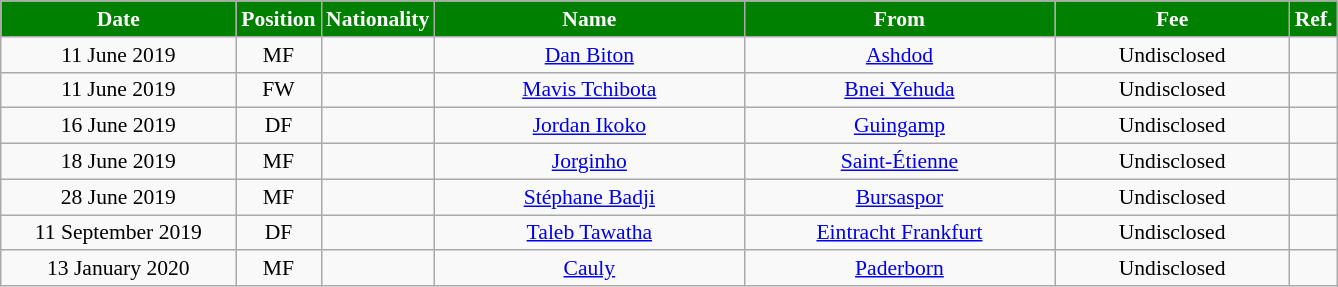<table class="wikitable"  style="text-align:center; font-size:90%; ">
<tr>
<th style="background:green; color:white; width:150px;">Date</th>
<th style="background:green; color:white; width:50px;">Position</th>
<th style="background:green; color:white; width:50px;">Nationality</th>
<th style="background:green; color:white; width:200px;">Name</th>
<th style="background:green; color:white; width:200px;">From</th>
<th style="background:green; color:white; width:150px;">Fee</th>
<th style="background:green; color:white; width:25px;">Ref.</th>
</tr>
<tr>
<td>11 June 2019</td>
<td>MF</td>
<td></td>
<td><a href='#'>Dan Biton</a></td>
<td><a href='#'>Ashdod</a></td>
<td>Undisclosed</td>
<td></td>
</tr>
<tr>
<td>11 June 2019</td>
<td>FW</td>
<td></td>
<td><a href='#'>Mavis Tchibota</a></td>
<td><a href='#'>Bnei Yehuda</a></td>
<td>Undisclosed</td>
<td></td>
</tr>
<tr>
<td>16 June 2019</td>
<td>DF</td>
<td></td>
<td><a href='#'>Jordan Ikoko</a></td>
<td><a href='#'>Guingamp</a></td>
<td>Undisclosed</td>
<td></td>
</tr>
<tr>
<td>18 June 2019</td>
<td>MF</td>
<td></td>
<td><a href='#'>Jorginho</a></td>
<td><a href='#'>Saint-Étienne</a></td>
<td>Undisclosed</td>
<td></td>
</tr>
<tr>
<td>28 June 2019</td>
<td>MF</td>
<td></td>
<td><a href='#'>Stéphane Badji</a></td>
<td><a href='#'>Bursaspor</a></td>
<td>Undisclosed</td>
<td></td>
</tr>
<tr>
<td>11 September 2019</td>
<td>DF</td>
<td></td>
<td><a href='#'>Taleb Tawatha</a></td>
<td><a href='#'>Eintracht Frankfurt</a></td>
<td>Undisclosed</td>
<td></td>
</tr>
<tr>
<td>13 January 2020</td>
<td>MF</td>
<td></td>
<td><a href='#'>Cauly</a></td>
<td><a href='#'>Paderborn</a></td>
<td>Undisclosed</td>
<td></td>
</tr>
</table>
